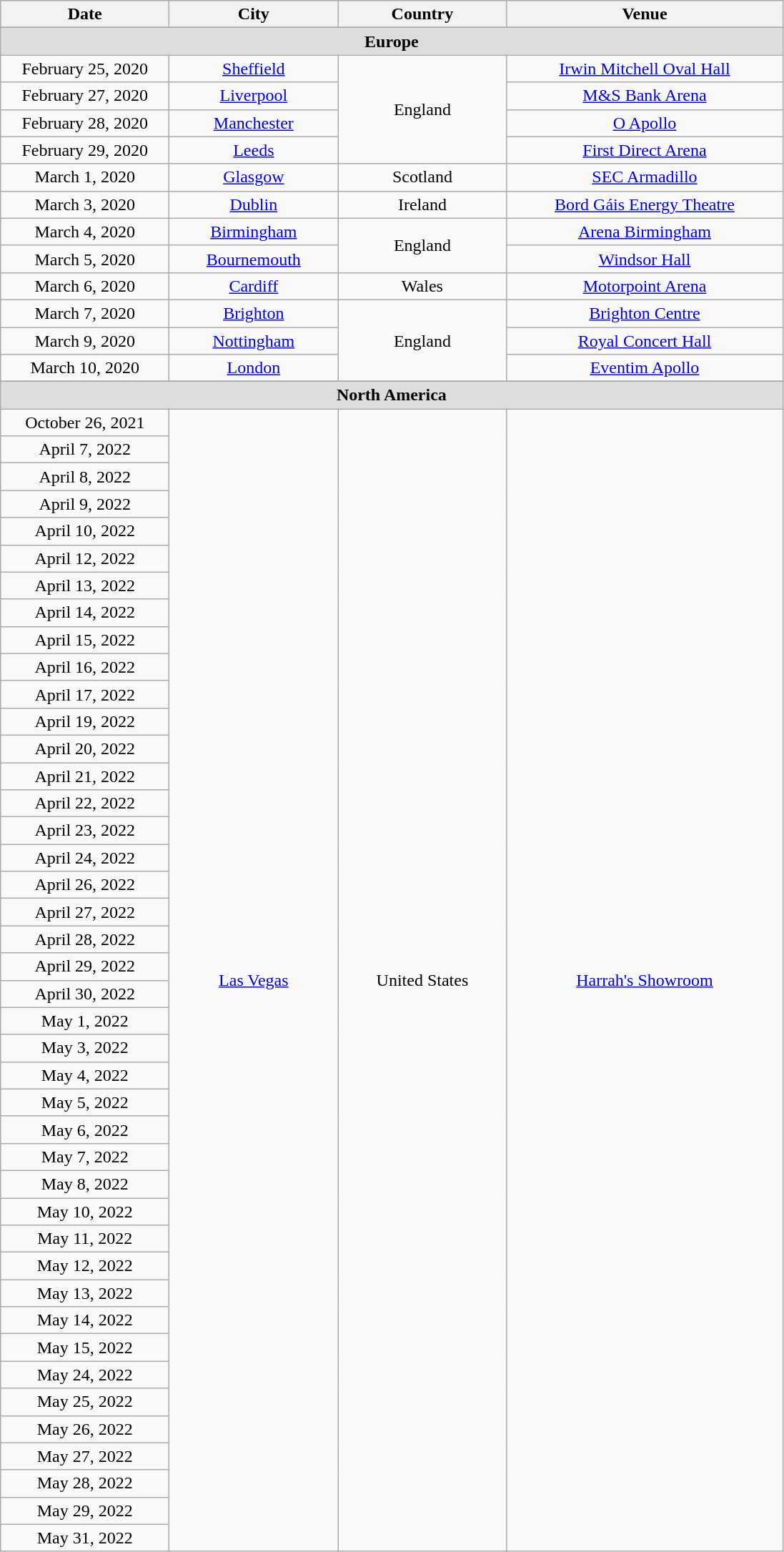<table class="wikitable" style="text-align:center;">
<tr>
<th style="width:150px;">Date</th>
<th style="width:150px;">City</th>
<th style="width:150px;">Country</th>
<th style="width:250px;">Venue</th>
</tr>
<tr>
</tr>
<tr bgcolor="#DDDDDD">
<td colspan="4"><strong>Europe</strong></td>
</tr>
<tr>
<td>February 25, 2020</td>
<td><a href='#'>Sheffield</a></td>
<td rowspan="4">England</td>
<td><a href='#'>Irwin Mitchell Oval Hall</a></td>
</tr>
<tr>
<td>February 27, 2020</td>
<td><a href='#'>Liverpool</a></td>
<td><a href='#'>M&S Bank Arena</a></td>
</tr>
<tr>
<td>February 28, 2020</td>
<td><a href='#'>Manchester</a></td>
<td><a href='#'>O Apollo</a></td>
</tr>
<tr>
<td>February 29, 2020</td>
<td><a href='#'>Leeds</a></td>
<td><a href='#'>First Direct Arena</a></td>
</tr>
<tr>
<td>March 1, 2020</td>
<td><a href='#'>Glasgow</a></td>
<td>Scotland</td>
<td><a href='#'>SEC Armadillo</a></td>
</tr>
<tr>
<td>March 3, 2020</td>
<td><a href='#'>Dublin</a></td>
<td>Ireland</td>
<td><a href='#'>Bord Gáis Energy Theatre</a></td>
</tr>
<tr>
<td>March 4, 2020</td>
<td><a href='#'>Birmingham</a></td>
<td rowspan="2">England</td>
<td><a href='#'>Arena Birmingham</a></td>
</tr>
<tr>
<td>March 5, 2020</td>
<td><a href='#'>Bournemouth</a></td>
<td><a href='#'>Windsor Hall</a></td>
</tr>
<tr>
<td>March 6, 2020</td>
<td><a href='#'>Cardiff</a></td>
<td>Wales</td>
<td><a href='#'>Motorpoint Arena</a></td>
</tr>
<tr>
<td>March 7, 2020</td>
<td><a href='#'>Brighton</a></td>
<td rowspan="3">England</td>
<td><a href='#'>Brighton Centre</a></td>
</tr>
<tr>
<td>March 9, 2020</td>
<td><a href='#'>Nottingham</a></td>
<td><a href='#'>Royal Concert Hall</a></td>
</tr>
<tr>
<td>March 10, 2020</td>
<td><a href='#'>London</a></td>
<td><a href='#'>Eventim Apollo</a></td>
</tr>
<tr>
</tr>
<tr bgcolor="#DDDDDD">
<td colspan="4"><strong>North America</strong></td>
</tr>
<tr>
<td>October 26, 2021</td>
<td rowspan="42"><a href='#'>Las Vegas</a></td>
<td rowspan="42">United States</td>
<td rowspan="42"><a href='#'>Harrah's Showroom</a></td>
</tr>
<tr>
<td>April 7, 2022</td>
</tr>
<tr>
<td>April 8, 2022</td>
</tr>
<tr>
<td>April 9, 2022</td>
</tr>
<tr>
<td>April 10, 2022</td>
</tr>
<tr>
<td>April 12, 2022</td>
</tr>
<tr>
<td>April 13, 2022</td>
</tr>
<tr>
<td>April 14, 2022</td>
</tr>
<tr>
<td>April 15, 2022</td>
</tr>
<tr>
<td>April 16, 2022</td>
</tr>
<tr>
<td>April 17, 2022</td>
</tr>
<tr>
<td>April 19, 2022</td>
</tr>
<tr>
<td>April 20, 2022</td>
</tr>
<tr>
<td>April 21, 2022</td>
</tr>
<tr>
<td>April 22, 2022</td>
</tr>
<tr>
<td>April 23, 2022</td>
</tr>
<tr>
<td>April 24, 2022</td>
</tr>
<tr>
<td>April 26, 2022</td>
</tr>
<tr>
<td>April 27, 2022</td>
</tr>
<tr>
<td>April 28, 2022</td>
</tr>
<tr>
<td>April 29, 2022</td>
</tr>
<tr>
<td>April 30, 2022</td>
</tr>
<tr>
<td>May 1, 2022</td>
</tr>
<tr>
<td>May 3, 2022</td>
</tr>
<tr>
<td>May 4, 2022</td>
</tr>
<tr>
<td>May 5, 2022</td>
</tr>
<tr>
<td>May 6, 2022</td>
</tr>
<tr>
<td>May 7, 2022</td>
</tr>
<tr>
<td>May 8, 2022</td>
</tr>
<tr>
<td>May 10, 2022</td>
</tr>
<tr>
<td>May 11, 2022</td>
</tr>
<tr>
<td>May 12, 2022</td>
</tr>
<tr>
<td>May 13, 2022</td>
</tr>
<tr>
<td>May 14, 2022</td>
</tr>
<tr>
<td>May 15, 2022</td>
</tr>
<tr>
<td>May 24, 2022</td>
</tr>
<tr>
<td>May 25, 2022</td>
</tr>
<tr>
<td>May 26, 2022</td>
</tr>
<tr>
<td>May 27, 2022</td>
</tr>
<tr>
<td>May 28, 2022</td>
</tr>
<tr>
<td>May 29, 2022</td>
</tr>
<tr>
<td>May 31, 2022</td>
</tr>
</table>
